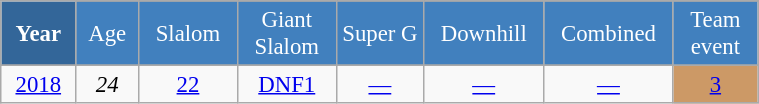<table class="wikitable" style="font-size:95%; text-align:center; border:grey solid 1px; border-collapse:collapse;" width="40%">
<tr style="background-color:#369; color:white;">
<td rowspan="2" colspan="1" width="4%"><strong>Year</strong></td>
</tr>
<tr style="background-color:#4180be; color:white;">
<td width="3%">Age</td>
<td width="5%">Slalom</td>
<td width="5%">Giant<br>Slalom</td>
<td width="5%">Super G</td>
<td width="5%">Downhill</td>
<td width="5%">Combined</td>
<td width="5%">Team event</td>
</tr>
<tr style="background-color:#8CB2D8; color:white;">
</tr>
<tr>
<td><a href='#'>2018</a></td>
<td><em>24</em></td>
<td><a href='#'>22</a></td>
<td><a href='#'>DNF1</a></td>
<td><a href='#'>—</a></td>
<td><a href='#'>—</a></td>
<td><a href='#'>—</a></td>
<td style="background:#c96;"><a href='#'>3</a></td>
</tr>
</table>
